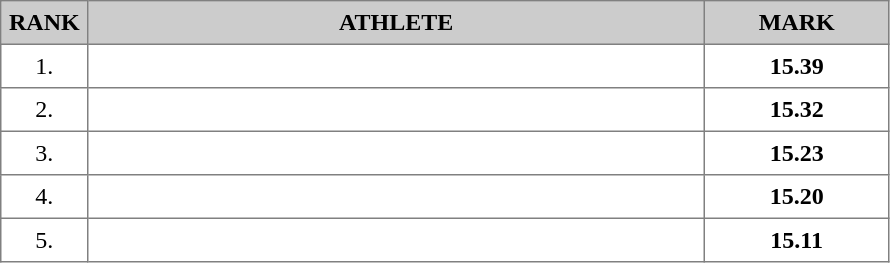<table border="1" cellspacing="2" cellpadding="5" style="border-collapse: collapse; font-size: 100%;">
<tr bgcolor="cccccc">
<th>RANK</th>
<th align="center" style="width: 25em">ATHLETE</th>
<th align="center" style="width: 7em">MARK</th>
</tr>
<tr>
<td align="center">1.</td>
<td></td>
<td align="center"><strong>15.39</strong></td>
</tr>
<tr>
<td align="center">2.</td>
<td></td>
<td align="center"><strong>15.32</strong></td>
</tr>
<tr>
<td align="center">3.</td>
<td></td>
<td align="center"><strong>15.23</strong></td>
</tr>
<tr>
<td align="center">4.</td>
<td></td>
<td align="center"><strong>15.20</strong></td>
</tr>
<tr>
<td align="center">5.</td>
<td></td>
<td align="center"><strong>15.11</strong></td>
</tr>
</table>
